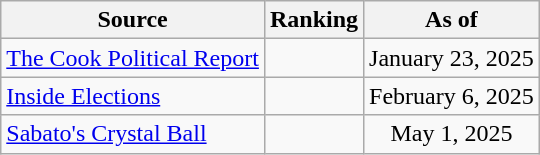<table class="wikitable" style=text-align:center>
<tr>
<th>Source</th>
<th>Ranking</th>
<th>As of</th>
</tr>
<tr>
<td align=left><a href='#'>The Cook Political Report</a></td>
<td></td>
<td>January 23, 2025</td>
</tr>
<tr>
<td align=left><a href='#'>Inside Elections</a></td>
<td></td>
<td>February 6, 2025</td>
</tr>
<tr>
<td align=left><a href='#'>Sabato's Crystal Ball</a></td>
<td></td>
<td>May 1, 2025</td>
</tr>
</table>
